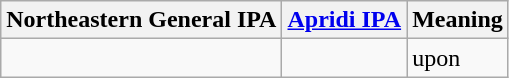<table class="wikitable">
<tr>
<th>Northeastern General IPA</th>
<th><a href='#'>Apridi IPA</a></th>
<th>Meaning</th>
</tr>
<tr>
<td></td>
<td></td>
<td>upon</td>
</tr>
</table>
